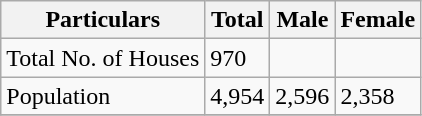<table class="wikitable sortable">
<tr>
<th>Particulars</th>
<th>Total</th>
<th>Male</th>
<th>Female</th>
</tr>
<tr>
<td>Total No. of Houses</td>
<td>970</td>
<td></td>
<td></td>
</tr>
<tr>
<td>Population</td>
<td>4,954</td>
<td>2,596</td>
<td>2,358</td>
</tr>
<tr>
</tr>
</table>
